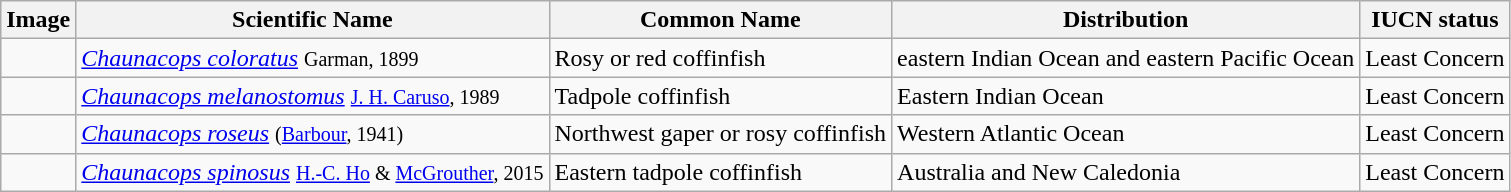<table class="wikitable">
<tr>
<th>Image</th>
<th>Scientific Name</th>
<th>Common Name</th>
<th>Distribution</th>
<th>IUCN status</th>
</tr>
<tr>
<td></td>
<td><em><a href='#'>Chaunacops coloratus</a></em> <small>Garman, 1899</small></td>
<td>Rosy or red coffinfish</td>
<td>eastern Indian Ocean and eastern Pacific Ocean</td>
<td>Least Concern</td>
</tr>
<tr>
<td></td>
<td><em><a href='#'>Chaunacops melanostomus</a></em> <small><a href='#'>J. H. Caruso</a>, 1989</small></td>
<td>Tadpole coffinfish</td>
<td>Eastern Indian Ocean</td>
<td>Least Concern</td>
</tr>
<tr>
<td></td>
<td><em><a href='#'>Chaunacops roseus</a></em> <small>(<a href='#'>Barbour</a>, 1941)</small></td>
<td>Northwest gaper or rosy coffinfish</td>
<td>Western Atlantic Ocean</td>
<td>Least Concern </td>
</tr>
<tr>
<td></td>
<td><em><a href='#'>Chaunacops spinosus</a></em> <small><a href='#'>H.-C. Ho</a> & <a href='#'>McGrouther</a>, 2015</small></td>
<td>Eastern tadpole coffinfish</td>
<td>Australia and New Caledonia</td>
<td>Least Concern</td>
</tr>
</table>
